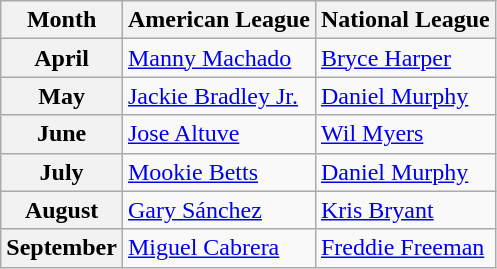<table class="wikitable">
<tr>
<th>Month</th>
<th>American League</th>
<th>National League</th>
</tr>
<tr>
<th>April</th>
<td><a href='#'>Manny Machado</a></td>
<td><a href='#'>Bryce Harper</a></td>
</tr>
<tr>
<th>May</th>
<td><a href='#'>Jackie Bradley Jr.</a></td>
<td><a href='#'>Daniel Murphy</a></td>
</tr>
<tr>
<th>June</th>
<td><a href='#'>Jose Altuve</a></td>
<td><a href='#'>Wil Myers</a></td>
</tr>
<tr>
<th>July</th>
<td><a href='#'>Mookie Betts</a></td>
<td><a href='#'>Daniel Murphy</a></td>
</tr>
<tr>
<th>August</th>
<td><a href='#'>Gary Sánchez</a></td>
<td><a href='#'>Kris Bryant</a></td>
</tr>
<tr>
<th>September</th>
<td><a href='#'>Miguel Cabrera</a></td>
<td><a href='#'>Freddie Freeman</a></td>
</tr>
</table>
